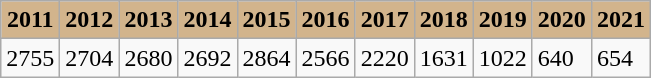<table class="wikitable" border="1">
<tr align="center" style="background:#d2b48c;">
<td><strong>2011</strong></td>
<td><strong>2012</strong></td>
<td><strong>2013</strong></td>
<td><strong>2014</strong></td>
<td><strong>2015</strong></td>
<td><strong>2016</strong></td>
<td><strong>2017</strong></td>
<td><strong>2018</strong></td>
<td><strong>2019</strong></td>
<td><strong>2020</strong></td>
<td><strong>2021</strong></td>
</tr>
<tr>
<td>2755</td>
<td>2704</td>
<td>2680</td>
<td>2692</td>
<td>2864</td>
<td>2566</td>
<td>2220</td>
<td>1631</td>
<td>1022</td>
<td>640</td>
<td>654</td>
</tr>
</table>
